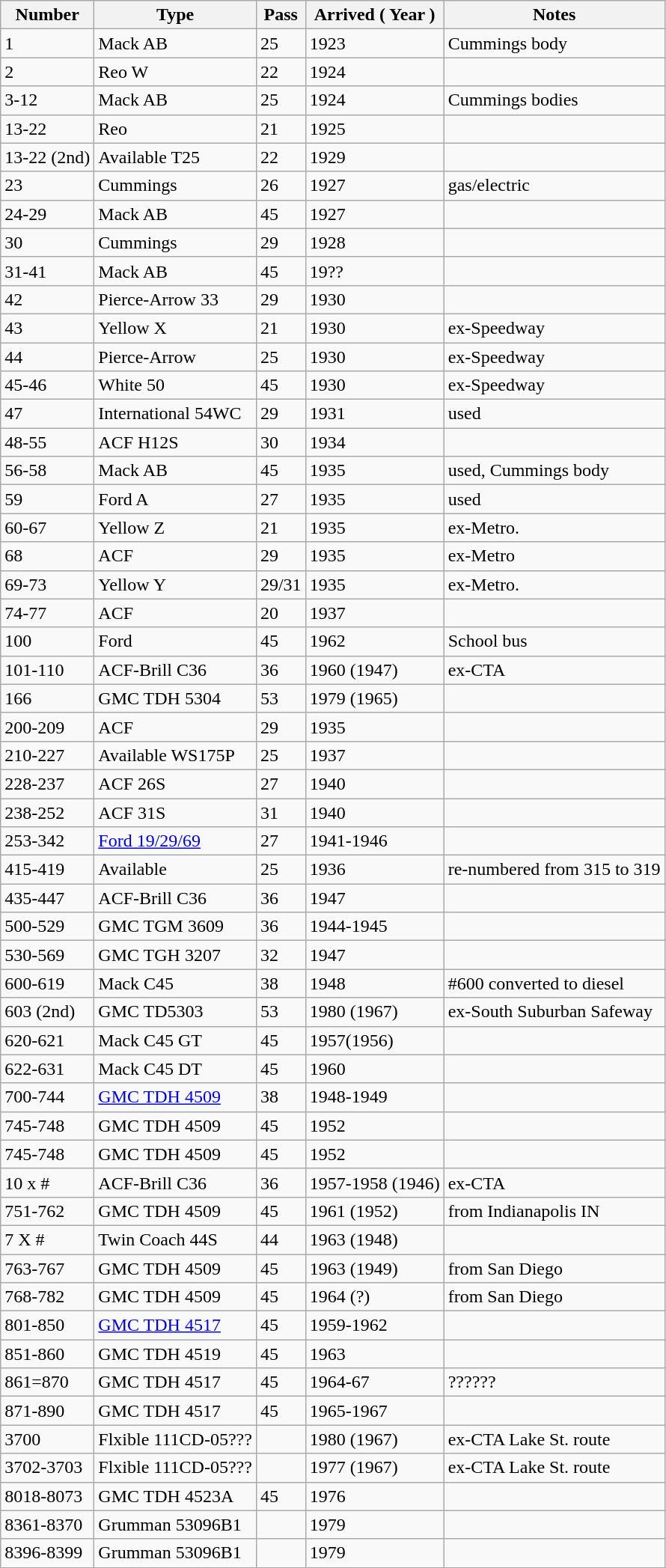<table class="wikitable">
<tr>
<th>Number</th>
<th>Type</th>
<th>Pass</th>
<th>Arrived ( Year )</th>
<th>Notes</th>
</tr>
<tr>
<td>1</td>
<td>Mack AB</td>
<td>25</td>
<td>1923</td>
<td>Cummings body</td>
</tr>
<tr>
<td>2</td>
<td>Reo W</td>
<td>22</td>
<td>1924</td>
<td></td>
</tr>
<tr>
<td>3-12</td>
<td>Mack AB</td>
<td>25</td>
<td>1924</td>
<td>Cummings bodies</td>
</tr>
<tr>
<td>13-22</td>
<td>Reo</td>
<td>21</td>
<td>1925</td>
<td></td>
</tr>
<tr>
<td>13-22 (2nd)</td>
<td>Available T25</td>
<td>22</td>
<td>1929</td>
<td></td>
</tr>
<tr>
<td>23</td>
<td>Cummings</td>
<td>26</td>
<td>1927</td>
<td>gas/electric</td>
</tr>
<tr>
<td>24-29</td>
<td>Mack AB</td>
<td>45</td>
<td>1927</td>
<td></td>
</tr>
<tr>
<td>30</td>
<td>Cummings</td>
<td>29</td>
<td>1928</td>
<td></td>
</tr>
<tr>
<td>31-41</td>
<td>Mack AB</td>
<td>45</td>
<td>19??</td>
<td></td>
</tr>
<tr>
<td>42</td>
<td>Pierce-Arrow 33</td>
<td>29</td>
<td>1930</td>
<td></td>
</tr>
<tr>
<td>43</td>
<td>Yellow X</td>
<td>21</td>
<td>1930</td>
<td>ex-Speedway</td>
</tr>
<tr>
<td>44</td>
<td>Pierce-Arrow</td>
<td>25</td>
<td>1930</td>
<td>ex-Speedway</td>
</tr>
<tr>
<td>45-46</td>
<td>White 50</td>
<td>45</td>
<td>1930</td>
<td>ex-Speedway</td>
</tr>
<tr>
<td>47</td>
<td>International 54WC</td>
<td>29</td>
<td>1931</td>
<td>used</td>
</tr>
<tr>
<td>48-55</td>
<td>ACF H12S</td>
<td>30</td>
<td>1934</td>
<td></td>
</tr>
<tr>
<td>56-58</td>
<td>Mack AB</td>
<td>45</td>
<td>1935</td>
<td>used, Cummings body</td>
</tr>
<tr>
<td>59</td>
<td>Ford A</td>
<td>27</td>
<td>1935</td>
<td>used</td>
</tr>
<tr>
<td>60-67</td>
<td>Yellow Z</td>
<td>21</td>
<td>1935</td>
<td>ex-Metro.</td>
</tr>
<tr>
<td>68</td>
<td>ACF</td>
<td>29</td>
<td>1935</td>
<td>ex-Metro</td>
</tr>
<tr>
<td>69-73</td>
<td>Yellow Y</td>
<td>29/31</td>
<td>1935</td>
<td>ex-Metro.</td>
</tr>
<tr>
<td>74-77</td>
<td>ACF</td>
<td>20</td>
<td>1937</td>
<td></td>
</tr>
<tr>
<td>100</td>
<td>Ford</td>
<td>45</td>
<td>1962</td>
<td>School bus</td>
</tr>
<tr>
<td>101-110</td>
<td>ACF-Brill C36</td>
<td>36</td>
<td>1960 (1947)</td>
<td>ex-CTA</td>
</tr>
<tr>
<td>166</td>
<td>GMC TDH 5304</td>
<td>53</td>
<td>1979 (1965)</td>
<td></td>
</tr>
<tr>
<td>200-209</td>
<td>ACF</td>
<td>29</td>
<td>1935</td>
<td></td>
</tr>
<tr>
<td>210-227</td>
<td>Available WS175P</td>
<td>25</td>
<td>1937</td>
<td></td>
</tr>
<tr>
<td>228-237</td>
<td>ACF 26S</td>
<td>27</td>
<td>1940</td>
<td></td>
</tr>
<tr>
<td>238-252</td>
<td>ACF 31S</td>
<td>31</td>
<td>1940</td>
<td></td>
</tr>
<tr>
<td>253-342</td>
<td><a href='#'>Ford 19/29/69</a></td>
<td>27</td>
<td>1941-1946</td>
<td></td>
</tr>
<tr>
<td>415-419</td>
<td>Available</td>
<td>25</td>
<td>1936</td>
<td>re-numbered from 315 to 319</td>
</tr>
<tr>
<td>435-447</td>
<td>ACF-Brill C36</td>
<td>36</td>
<td>1947</td>
<td></td>
</tr>
<tr>
<td>500-529</td>
<td>GMC TGM 3609</td>
<td>36</td>
<td>1944-1945</td>
<td></td>
</tr>
<tr>
<td>530-569</td>
<td>GMC TGH 3207</td>
<td>32</td>
<td>1947</td>
<td></td>
</tr>
<tr>
<td>600-619</td>
<td>Mack C45</td>
<td>38</td>
<td>1948</td>
<td>#600 converted to diesel</td>
</tr>
<tr>
<td>603 (2nd)</td>
<td>GMC TD5303</td>
<td>53</td>
<td>1980 (1967)</td>
<td>ex-South Suburban Safeway</td>
</tr>
<tr>
<td>620-621</td>
<td>Mack C45 GT</td>
<td>45</td>
<td>1957(1956)</td>
<td></td>
</tr>
<tr>
<td>622-631</td>
<td>Mack C45 DT</td>
<td>45</td>
<td>1960</td>
<td></td>
</tr>
<tr>
<td>700-744</td>
<td><a href='#'>GMC TDH 4509</a></td>
<td>38</td>
<td>1948-1949</td>
<td></td>
</tr>
<tr>
<td>745-748</td>
<td>GMC TDH 4509</td>
<td>45</td>
<td>1952</td>
<td></td>
</tr>
<tr>
<td>745-748</td>
<td>GMC TDH 4509</td>
<td>45</td>
<td>1952</td>
<td></td>
</tr>
<tr>
<td>10 x #</td>
<td>ACF-Brill C36</td>
<td>36</td>
<td>1957-1958 (1946)</td>
<td>ex-CTA</td>
</tr>
<tr>
<td>751-762</td>
<td>GMC TDH 4509</td>
<td>45</td>
<td>1961 (1952)</td>
<td>from Indianapolis IN</td>
</tr>
<tr>
<td>7 X #</td>
<td>Twin Coach 44S</td>
<td>44</td>
<td>1963 (1948)</td>
<td></td>
</tr>
<tr>
<td>763-767</td>
<td>GMC TDH 4509</td>
<td>45</td>
<td>1963 (1949)</td>
<td>from San Diego</td>
</tr>
<tr>
<td>768-782</td>
<td>GMC TDH 4509</td>
<td>45</td>
<td>1964 (?)</td>
<td>from San Diego</td>
</tr>
<tr>
<td>801-850</td>
<td><a href='#'>GMC TDH 4517</a></td>
<td>45</td>
<td>1959-1962</td>
<td></td>
</tr>
<tr>
<td>851-860</td>
<td>GMC TDH 4519</td>
<td>45</td>
<td>1963</td>
<td></td>
</tr>
<tr>
<td>861=870</td>
<td>GMC TDH 4517</td>
<td>45</td>
<td>1964-67</td>
<td>??????</td>
</tr>
<tr>
<td>871-890</td>
<td>GMC TDH 4517</td>
<td>45</td>
<td>1965-1967</td>
<td></td>
</tr>
<tr>
<td>3700</td>
<td>Flxible 111CD-05???</td>
<td></td>
<td>1980 (1967)</td>
<td>ex-CTA Lake St. route</td>
</tr>
<tr>
<td>3702-3703</td>
<td>Flxible 111CD-05???</td>
<td></td>
<td>1977 (1967)</td>
<td>ex-CTA Lake St. route</td>
</tr>
<tr>
<td>8018-8073</td>
<td>GMC TDH 4523A</td>
<td>45</td>
<td>1976</td>
<td></td>
</tr>
<tr>
<td>8361-8370</td>
<td>Grumman 53096B1</td>
<td></td>
<td>1979</td>
<td></td>
</tr>
<tr>
<td>8396-8399</td>
<td>Grumman 53096B1</td>
<td></td>
<td>1979</td>
<td></td>
</tr>
</table>
